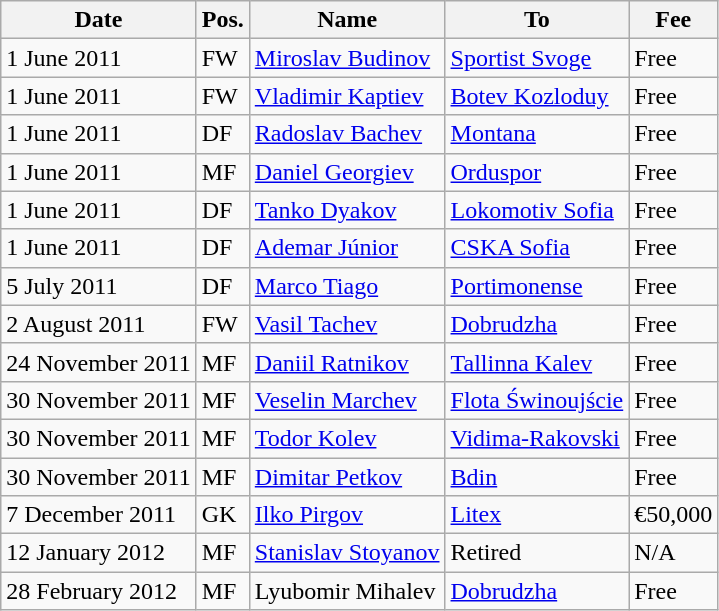<table class="wikitable">
<tr>
<th>Date</th>
<th>Pos.</th>
<th>Name</th>
<th>To</th>
<th>Fee</th>
</tr>
<tr>
<td>1 June 2011</td>
<td>FW</td>
<td> <a href='#'>Miroslav Budinov</a></td>
<td><a href='#'>Sportist Svoge</a></td>
<td>Free</td>
</tr>
<tr>
<td>1 June 2011</td>
<td>FW</td>
<td> <a href='#'>Vladimir Kaptiev</a></td>
<td><a href='#'>Botev Kozloduy</a></td>
<td>Free</td>
</tr>
<tr>
<td>1 June 2011</td>
<td>DF</td>
<td> <a href='#'>Radoslav Bachev</a></td>
<td><a href='#'>Montana</a></td>
<td>Free</td>
</tr>
<tr>
<td>1 June 2011</td>
<td>MF</td>
<td> <a href='#'>Daniel Georgiev</a></td>
<td> <a href='#'>Orduspor</a></td>
<td>Free</td>
</tr>
<tr>
<td>1 June 2011</td>
<td>DF</td>
<td> <a href='#'>Tanko Dyakov</a></td>
<td><a href='#'>Lokomotiv Sofia</a></td>
<td>Free</td>
</tr>
<tr>
<td>1 June 2011</td>
<td>DF</td>
<td> <a href='#'>Ademar Júnior</a></td>
<td><a href='#'>CSKA Sofia</a></td>
<td>Free</td>
</tr>
<tr>
<td>5 July 2011</td>
<td>DF</td>
<td> <a href='#'>Marco Tiago</a></td>
<td> <a href='#'>Portimonense</a></td>
<td>Free</td>
</tr>
<tr>
<td>2 August 2011</td>
<td>FW</td>
<td> <a href='#'>Vasil Tachev</a></td>
<td><a href='#'>Dobrudzha</a></td>
<td>Free</td>
</tr>
<tr>
<td>24 November 2011</td>
<td>MF</td>
<td> <a href='#'>Daniil Ratnikov</a></td>
<td> <a href='#'>Tallinna Kalev</a></td>
<td>Free</td>
</tr>
<tr>
<td>30 November 2011</td>
<td>MF</td>
<td> <a href='#'>Veselin Marchev</a></td>
<td> <a href='#'>Flota Świnoujście</a></td>
<td>Free</td>
</tr>
<tr>
<td>30 November 2011</td>
<td>MF</td>
<td> <a href='#'>Todor Kolev</a></td>
<td><a href='#'>Vidima-Rakovski</a></td>
<td>Free</td>
</tr>
<tr>
<td>30 November 2011</td>
<td>MF</td>
<td> <a href='#'>Dimitar Petkov</a></td>
<td><a href='#'>Bdin</a></td>
<td>Free</td>
</tr>
<tr>
<td>7 December 2011</td>
<td>GK</td>
<td> <a href='#'>Ilko Pirgov</a></td>
<td><a href='#'>Litex</a></td>
<td>€50,000</td>
</tr>
<tr>
<td>12 January 2012</td>
<td>MF</td>
<td> <a href='#'>Stanislav Stoyanov</a></td>
<td>Retired</td>
<td>N/A</td>
</tr>
<tr>
<td>28 February 2012</td>
<td>MF</td>
<td> Lyubomir Mihalev</td>
<td><a href='#'>Dobrudzha</a></td>
<td>Free</td>
</tr>
</table>
